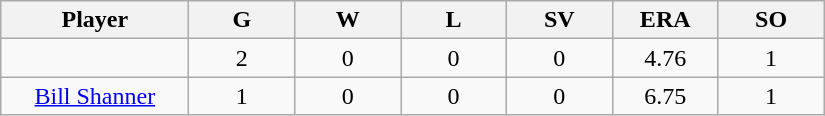<table class="wikitable sortable">
<tr>
<th bgcolor="#DDDDFF" width="16%">Player</th>
<th bgcolor="#DDDDFF" width="9%">G</th>
<th bgcolor="#DDDDFF" width="9%">W</th>
<th bgcolor="#DDDDFF" width="9%">L</th>
<th bgcolor="#DDDDFF" width="9%">SV</th>
<th bgcolor="#DDDDFF" width="9%">ERA</th>
<th bgcolor="#DDDDFF" width="9%">SO</th>
</tr>
<tr align="center">
<td></td>
<td>2</td>
<td>0</td>
<td>0</td>
<td>0</td>
<td>4.76</td>
<td>1</td>
</tr>
<tr align="center">
<td><a href='#'>Bill Shanner</a></td>
<td>1</td>
<td>0</td>
<td>0</td>
<td>0</td>
<td>6.75</td>
<td>1</td>
</tr>
</table>
